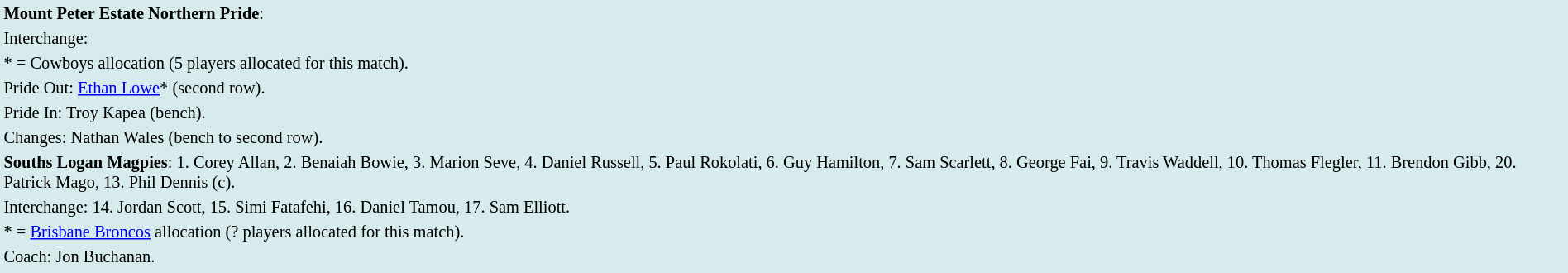<table style="background:#d7ebed; font-size:85%; width:100%;">
<tr>
<td><strong>Mount Peter Estate Northern Pride</strong>:             </td>
</tr>
<tr>
<td>Interchange:    </td>
</tr>
<tr>
<td>* = Cowboys allocation (5 players allocated for this match).</td>
</tr>
<tr>
<td>Pride Out: <a href='#'>Ethan Lowe</a>* (second row).</td>
</tr>
<tr>
<td>Pride In: Troy Kapea (bench).</td>
</tr>
<tr>
<td>Changes: Nathan Wales (bench to second row).</td>
</tr>
<tr>
<td><strong>Souths Logan Magpies</strong>: 1. Corey Allan, 2. Benaiah Bowie, 3. Marion Seve, 4. Daniel Russell, 5. Paul Rokolati, 6. Guy Hamilton, 7. Sam Scarlett,     8. George Fai, 9. Travis Waddell, 10. Thomas Flegler, 11. Brendon Gibb, 20. Patrick Mago, 13. Phil Dennis (c).</td>
</tr>
<tr>
<td>Interchange: 14. Jordan Scott, 15. Simi Fatafehi, 16. Daniel Tamou, 17. Sam Elliott.</td>
</tr>
<tr>
<td>* = <a href='#'>Brisbane Broncos</a> allocation (? players allocated for this match).</td>
</tr>
<tr>
<td>Coach: Jon Buchanan.</td>
</tr>
<tr>
</tr>
</table>
